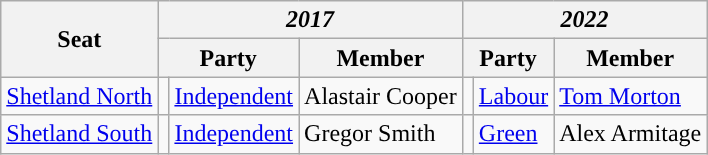<table class="wikitable">
<tr>
<th scope="col" rowspan="2" style="text-align:center">Seat</th>
<th scope="col" colspan="3" style="text-align:center"><em>2017</em></th>
<th scope="col" colspan="3" style="text-align:center"><em>2022</em></th>
</tr>
<tr>
<th colspan="2" style="text-align:center">Party</th>
<th style="text-align:center">Member</th>
<th colspan="2" style="text-align:center">Party</th>
<th style="text-align:center">Member</th>
</tr>
<tr>
<td scope="row"><a href='#'>Shetland North</a></td>
<td></td>
<td><a href='#'>Independent</a></td>
<td>Alastair Cooper</td>
<td></td>
<td scope="row"><a href='#'>Labour</a></td>
<td><a href='#'>Tom Morton</a></td>
</tr>
<tr>
<td scope="row"><a href='#'>Shetland South</a></td>
<td></td>
<td><a href='#'>Independent</a></td>
<td>Gregor Smith</td>
<td></td>
<td><a href='#'>Green</a></td>
<td>Alex Armitage</td>
</tr>
</table>
